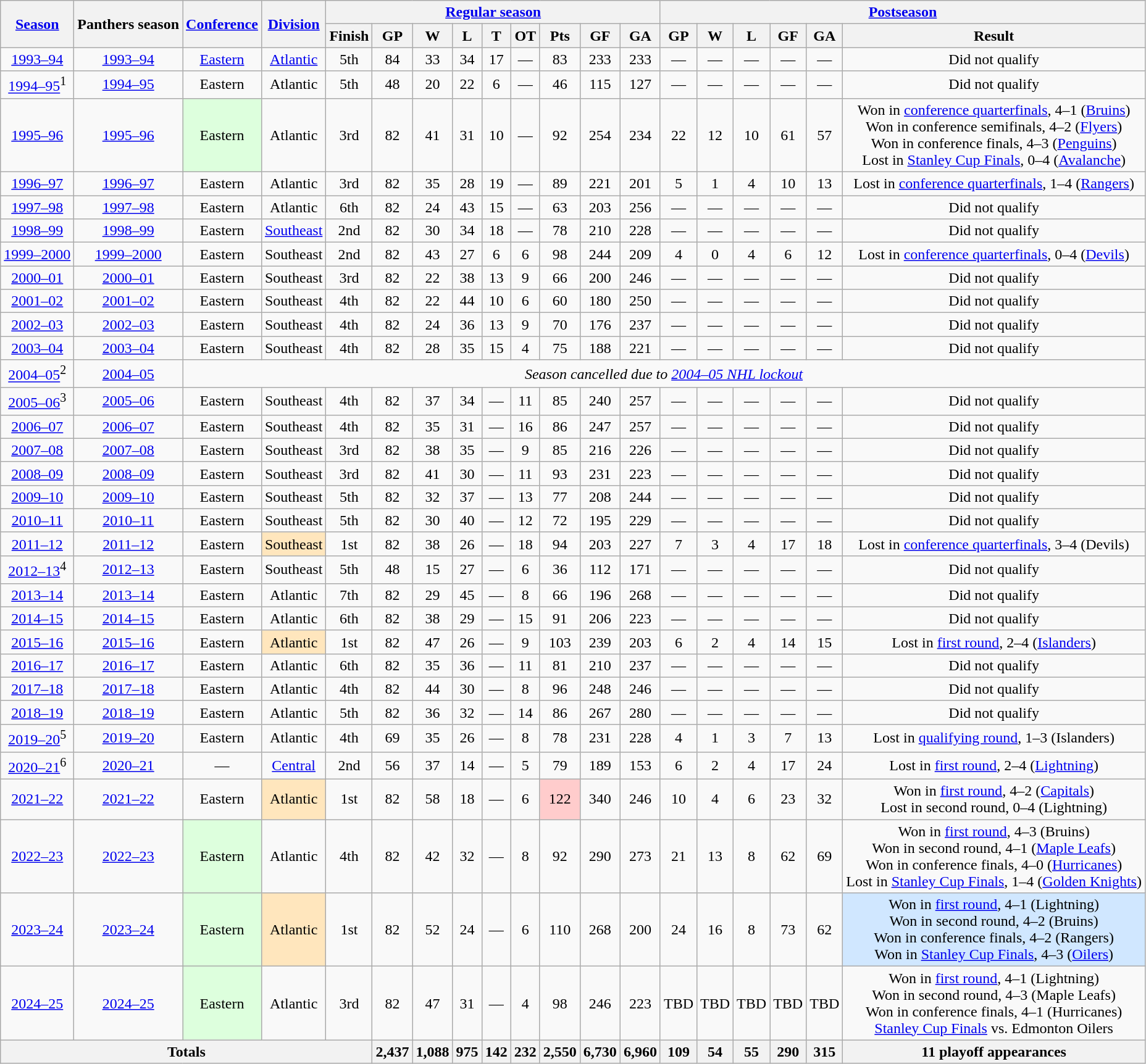<table class="wikitable sortable" style="text-align:center">
<tr>
<th rowspan="2"><a href='#'>Season</a></th>
<th rowspan="2">Panthers season</th>
<th rowspan="2"><a href='#'>Conference</a></th>
<th rowspan="2"><a href='#'>Division</a></th>
<th colspan="9"><a href='#'>Regular season</a></th>
<th colspan="7"><a href='#'>Postseason</a></th>
</tr>
<tr>
<th>Finish</th>
<th>GP</th>
<th>W</th>
<th>L</th>
<th>T</th>
<th>OT</th>
<th>Pts</th>
<th>GF</th>
<th>GA</th>
<th>GP</th>
<th>W</th>
<th>L</th>
<th>GF</th>
<th>GA</th>
<th>Result</th>
</tr>
<tr>
<td><a href='#'>1993–94</a></td>
<td><a href='#'>1993–94</a></td>
<td><a href='#'>Eastern</a></td>
<td><a href='#'>Atlantic</a></td>
<td>5th</td>
<td>84</td>
<td>33</td>
<td>34</td>
<td>17</td>
<td>—</td>
<td>83</td>
<td>233</td>
<td>233</td>
<td>—</td>
<td>—</td>
<td>—</td>
<td>—</td>
<td>—</td>
<td>Did not qualify</td>
</tr>
<tr>
<td><a href='#'>1994–95</a><sup>1</sup></td>
<td><a href='#'>1994–95</a></td>
<td>Eastern</td>
<td>Atlantic</td>
<td>5th</td>
<td>48</td>
<td>20</td>
<td>22</td>
<td>6</td>
<td>—</td>
<td>46</td>
<td>115</td>
<td>127</td>
<td>—</td>
<td>—</td>
<td>—</td>
<td>—</td>
<td>—</td>
<td>Did not qualify</td>
</tr>
<tr>
<td><a href='#'>1995–96</a></td>
<td><a href='#'>1995–96</a></td>
<td bgcolor="#DDFFDD">Eastern</td>
<td>Atlantic</td>
<td>3rd</td>
<td>82</td>
<td>41</td>
<td>31</td>
<td>10</td>
<td>—</td>
<td>92</td>
<td>254</td>
<td>234</td>
<td>22</td>
<td>12</td>
<td>10</td>
<td>61</td>
<td>57</td>
<td>Won in <a href='#'>conference quarterfinals</a>, 4–1 (<a href='#'>Bruins</a>)<br>Won in conference semifinals, 4–2 (<a href='#'>Flyers</a>)<br>Won in conference finals, 4–3 (<a href='#'>Penguins</a>)<br>Lost in <a href='#'>Stanley Cup Finals</a>, 0–4 (<a href='#'>Avalanche</a>)</td>
</tr>
<tr>
<td><a href='#'>1996–97</a></td>
<td><a href='#'>1996–97</a></td>
<td>Eastern</td>
<td>Atlantic</td>
<td>3rd</td>
<td>82</td>
<td>35</td>
<td>28</td>
<td>19</td>
<td>—</td>
<td>89</td>
<td>221</td>
<td>201</td>
<td>5</td>
<td>1</td>
<td>4</td>
<td>10</td>
<td>13</td>
<td>Lost in <a href='#'>conference quarterfinals</a>, 1–4 (<a href='#'>Rangers</a>)</td>
</tr>
<tr>
<td><a href='#'>1997–98</a></td>
<td><a href='#'>1997–98</a></td>
<td>Eastern</td>
<td>Atlantic</td>
<td>6th</td>
<td>82</td>
<td>24</td>
<td>43</td>
<td>15</td>
<td>—</td>
<td>63</td>
<td>203</td>
<td>256</td>
<td>—</td>
<td>—</td>
<td>—</td>
<td>—</td>
<td>—</td>
<td>Did not qualify</td>
</tr>
<tr>
<td><a href='#'>1998–99</a></td>
<td><a href='#'>1998–99</a></td>
<td>Eastern</td>
<td><a href='#'>Southeast</a></td>
<td>2nd</td>
<td>82</td>
<td>30</td>
<td>34</td>
<td>18</td>
<td>—</td>
<td>78</td>
<td>210</td>
<td>228</td>
<td>—</td>
<td>—</td>
<td>—</td>
<td>—</td>
<td>—</td>
<td>Did not qualify</td>
</tr>
<tr>
<td><a href='#'>1999–2000</a></td>
<td><a href='#'>1999–2000</a></td>
<td>Eastern</td>
<td>Southeast</td>
<td>2nd</td>
<td>82</td>
<td>43</td>
<td>27</td>
<td>6</td>
<td>6</td>
<td>98</td>
<td>244</td>
<td>209</td>
<td>4</td>
<td>0</td>
<td>4</td>
<td>6</td>
<td>12</td>
<td>Lost in <a href='#'>conference quarterfinals</a>, 0–4 (<a href='#'>Devils</a>)</td>
</tr>
<tr>
<td><a href='#'>2000–01</a></td>
<td><a href='#'>2000–01</a></td>
<td>Eastern</td>
<td>Southeast</td>
<td>3rd</td>
<td>82</td>
<td>22</td>
<td>38</td>
<td>13</td>
<td>9</td>
<td>66</td>
<td>200</td>
<td>246</td>
<td>—</td>
<td>—</td>
<td>—</td>
<td>—</td>
<td>—</td>
<td>Did not qualify</td>
</tr>
<tr>
<td><a href='#'>2001–02</a></td>
<td><a href='#'>2001–02</a></td>
<td>Eastern</td>
<td>Southeast</td>
<td>4th</td>
<td>82</td>
<td>22</td>
<td>44</td>
<td>10</td>
<td>6</td>
<td>60</td>
<td>180</td>
<td>250</td>
<td>—</td>
<td>—</td>
<td>—</td>
<td>—</td>
<td>—</td>
<td>Did not qualify</td>
</tr>
<tr>
<td><a href='#'>2002–03</a></td>
<td><a href='#'>2002–03</a></td>
<td>Eastern</td>
<td>Southeast</td>
<td>4th</td>
<td>82</td>
<td>24</td>
<td>36</td>
<td>13</td>
<td>9</td>
<td>70</td>
<td>176</td>
<td>237</td>
<td>—</td>
<td>—</td>
<td>—</td>
<td>—</td>
<td>—</td>
<td>Did not qualify</td>
</tr>
<tr>
<td><a href='#'>2003–04</a></td>
<td><a href='#'>2003–04</a></td>
<td>Eastern</td>
<td>Southeast</td>
<td>4th</td>
<td>82</td>
<td>28</td>
<td>35</td>
<td>15</td>
<td>4</td>
<td>75</td>
<td>188</td>
<td>221</td>
<td>—</td>
<td>—</td>
<td>—</td>
<td>—</td>
<td>—</td>
<td>Did not qualify</td>
</tr>
<tr>
<td><a href='#'>2004–05</a><sup>2</sup></td>
<td><a href='#'>2004–05</a></td>
<td colspan="17"><em>Season cancelled due to <a href='#'>2004–05 NHL lockout</a></em></td>
</tr>
<tr>
<td><a href='#'>2005–06</a><sup>3</sup></td>
<td><a href='#'>2005–06</a></td>
<td>Eastern</td>
<td>Southeast</td>
<td>4th</td>
<td>82</td>
<td>37</td>
<td>34</td>
<td>—</td>
<td>11</td>
<td>85</td>
<td>240</td>
<td>257</td>
<td>—</td>
<td>—</td>
<td>—</td>
<td>—</td>
<td>—</td>
<td>Did not qualify</td>
</tr>
<tr>
<td><a href='#'>2006–07</a></td>
<td><a href='#'>2006–07</a></td>
<td>Eastern</td>
<td>Southeast</td>
<td>4th</td>
<td>82</td>
<td>35</td>
<td>31</td>
<td>—</td>
<td>16</td>
<td>86</td>
<td>247</td>
<td>257</td>
<td>—</td>
<td>—</td>
<td>—</td>
<td>—</td>
<td>—</td>
<td>Did not qualify</td>
</tr>
<tr>
<td><a href='#'>2007–08</a></td>
<td><a href='#'>2007–08</a></td>
<td>Eastern</td>
<td>Southeast</td>
<td>3rd</td>
<td>82</td>
<td>38</td>
<td>35</td>
<td>—</td>
<td>9</td>
<td>85</td>
<td>216</td>
<td>226</td>
<td>—</td>
<td>—</td>
<td>—</td>
<td>—</td>
<td>—</td>
<td>Did not qualify</td>
</tr>
<tr>
<td><a href='#'>2008–09</a></td>
<td><a href='#'>2008–09</a></td>
<td>Eastern</td>
<td>Southeast</td>
<td>3rd</td>
<td>82</td>
<td>41</td>
<td>30</td>
<td>—</td>
<td>11</td>
<td>93</td>
<td>231</td>
<td>223</td>
<td>—</td>
<td>—</td>
<td>—</td>
<td>—</td>
<td>—</td>
<td>Did not qualify</td>
</tr>
<tr>
<td><a href='#'>2009–10</a></td>
<td><a href='#'>2009–10</a></td>
<td>Eastern</td>
<td>Southeast</td>
<td>5th</td>
<td>82</td>
<td>32</td>
<td>37</td>
<td>—</td>
<td>13</td>
<td>77</td>
<td>208</td>
<td>244</td>
<td>—</td>
<td>—</td>
<td>—</td>
<td>—</td>
<td>—</td>
<td>Did not qualify</td>
</tr>
<tr>
<td><a href='#'>2010–11</a></td>
<td><a href='#'>2010–11</a></td>
<td>Eastern</td>
<td>Southeast</td>
<td>5th</td>
<td>82</td>
<td>30</td>
<td>40</td>
<td>—</td>
<td>12</td>
<td>72</td>
<td>195</td>
<td>229</td>
<td>—</td>
<td>—</td>
<td>—</td>
<td>—</td>
<td>—</td>
<td>Did not qualify</td>
</tr>
<tr>
<td><a href='#'>2011–12</a></td>
<td><a href='#'>2011–12</a></td>
<td>Eastern</td>
<td style="background: #FFE6BD;">Southeast</td>
<td>1st</td>
<td>82</td>
<td>38</td>
<td>26</td>
<td>—</td>
<td>18</td>
<td>94</td>
<td>203</td>
<td>227</td>
<td>7</td>
<td>3</td>
<td>4</td>
<td>17</td>
<td>18</td>
<td>Lost in <a href='#'>conference quarterfinals</a>, 3–4 (Devils)</td>
</tr>
<tr>
<td><a href='#'>2012–13</a><sup>4</sup></td>
<td><a href='#'>2012–13</a></td>
<td>Eastern</td>
<td>Southeast</td>
<td>5th</td>
<td>48</td>
<td>15</td>
<td>27</td>
<td>—</td>
<td>6</td>
<td>36</td>
<td>112</td>
<td>171</td>
<td>—</td>
<td>—</td>
<td>—</td>
<td>—</td>
<td>—</td>
<td>Did not qualify</td>
</tr>
<tr>
<td><a href='#'>2013–14</a></td>
<td><a href='#'>2013–14</a></td>
<td>Eastern</td>
<td>Atlantic</td>
<td>7th</td>
<td>82</td>
<td>29</td>
<td>45</td>
<td>—</td>
<td>8</td>
<td>66</td>
<td>196</td>
<td>268</td>
<td>—</td>
<td>—</td>
<td>—</td>
<td>—</td>
<td>—</td>
<td>Did not qualify</td>
</tr>
<tr>
<td><a href='#'>2014–15</a></td>
<td><a href='#'>2014–15</a></td>
<td>Eastern</td>
<td>Atlantic</td>
<td>6th</td>
<td>82</td>
<td>38</td>
<td>29</td>
<td>—</td>
<td>15</td>
<td>91</td>
<td>206</td>
<td>223</td>
<td>—</td>
<td>—</td>
<td>—</td>
<td>—</td>
<td>—</td>
<td>Did not qualify</td>
</tr>
<tr>
<td><a href='#'>2015–16</a></td>
<td><a href='#'>2015–16</a></td>
<td>Eastern</td>
<td style="background: #FFE6BD;">Atlantic</td>
<td>1st</td>
<td>82</td>
<td>47</td>
<td>26</td>
<td>—</td>
<td>9</td>
<td>103</td>
<td>239</td>
<td>203</td>
<td>6</td>
<td>2</td>
<td>4</td>
<td>14</td>
<td>15</td>
<td>Lost in <a href='#'>first round</a>, 2–4 (<a href='#'>Islanders</a>)</td>
</tr>
<tr>
<td><a href='#'>2016–17</a></td>
<td><a href='#'>2016–17</a></td>
<td>Eastern</td>
<td>Atlantic</td>
<td>6th</td>
<td>82</td>
<td>35</td>
<td>36</td>
<td>—</td>
<td>11</td>
<td>81</td>
<td>210</td>
<td>237</td>
<td>—</td>
<td>—</td>
<td>—</td>
<td>—</td>
<td>—</td>
<td>Did not qualify</td>
</tr>
<tr>
<td><a href='#'>2017–18</a></td>
<td><a href='#'>2017–18</a></td>
<td>Eastern</td>
<td>Atlantic</td>
<td>4th</td>
<td>82</td>
<td>44</td>
<td>30</td>
<td>—</td>
<td>8</td>
<td>96</td>
<td>248</td>
<td>246</td>
<td>—</td>
<td>—</td>
<td>—</td>
<td>—</td>
<td>—</td>
<td>Did not qualify</td>
</tr>
<tr>
<td><a href='#'>2018–19</a></td>
<td><a href='#'>2018–19</a></td>
<td>Eastern</td>
<td>Atlantic</td>
<td>5th</td>
<td>82</td>
<td>36</td>
<td>32</td>
<td>—</td>
<td>14</td>
<td>86</td>
<td>267</td>
<td>280</td>
<td>—</td>
<td>—</td>
<td>—</td>
<td>—</td>
<td>—</td>
<td>Did not qualify</td>
</tr>
<tr>
<td><a href='#'>2019–20</a><sup>5</sup></td>
<td><a href='#'>2019–20</a></td>
<td>Eastern</td>
<td>Atlantic</td>
<td>4th</td>
<td>69</td>
<td>35</td>
<td>26</td>
<td>—</td>
<td>8</td>
<td>78</td>
<td>231</td>
<td>228</td>
<td>4</td>
<td>1</td>
<td>3</td>
<td>7</td>
<td>13</td>
<td>Lost in <a href='#'>qualifying round</a>, 1–3 (Islanders)</td>
</tr>
<tr>
<td><a href='#'>2020–21</a><sup>6</sup></td>
<td><a href='#'>2020–21</a></td>
<td>—</td>
<td><a href='#'>Central</a></td>
<td>2nd</td>
<td>56</td>
<td>37</td>
<td>14</td>
<td>—</td>
<td>5</td>
<td>79</td>
<td>189</td>
<td>153</td>
<td>6</td>
<td>2</td>
<td>4</td>
<td>17</td>
<td>24</td>
<td>Lost in <a href='#'>first round</a>, 2–4 (<a href='#'>Lightning</a>)</td>
</tr>
<tr>
<td><a href='#'>2021–22</a></td>
<td><a href='#'>2021–22</a></td>
<td>Eastern</td>
<td style="background: #FFE6BD;">Atlantic</td>
<td>1st</td>
<td>82</td>
<td>58</td>
<td>18</td>
<td>—</td>
<td>6</td>
<td style="background:#FFCCCC">122</td>
<td>340</td>
<td>246</td>
<td>10</td>
<td>4</td>
<td>6</td>
<td>23</td>
<td>32</td>
<td>Won in <a href='#'>first round</a>, 4–2 (<a href='#'>Capitals</a>)<br>Lost in second round, 0–4 (Lightning)</td>
</tr>
<tr>
<td><a href='#'>2022–23</a></td>
<td><a href='#'>2022–23</a></td>
<td bgcolor="#DDFFDD">Eastern</td>
<td>Atlantic</td>
<td>4th</td>
<td>82</td>
<td>42</td>
<td>32</td>
<td>—</td>
<td>8</td>
<td>92</td>
<td>290</td>
<td>273</td>
<td>21</td>
<td>13</td>
<td>8</td>
<td>62</td>
<td>69</td>
<td>Won in <a href='#'>first round</a>, 4–3 (Bruins)<br>Won in second round, 4–1 (<a href='#'>Maple Leafs</a>)<br>Won in conference finals, 4–0 (<a href='#'>Hurricanes</a>)<br>Lost in <a href='#'>Stanley Cup Finals</a>, 1–4 (<a href='#'>Golden Knights</a>)</td>
</tr>
<tr>
<td><a href='#'>2023–24</a></td>
<td><a href='#'>2023–24</a></td>
<td bgcolor="#DDFFDD">Eastern</td>
<td style="background: #FFE6BD;">Atlantic</td>
<td>1st</td>
<td>82</td>
<td>52</td>
<td>24</td>
<td>—</td>
<td>6</td>
<td>110</td>
<td>268</td>
<td>200</td>
<td>24</td>
<td>16</td>
<td>8</td>
<td>73</td>
<td>62</td>
<td style="background: #D0E7FF;">Won in <a href='#'>first round</a>, 4–1 (Lightning)<br>Won in second round, 4–2 (Bruins)<br>Won in conference finals, 4–2 (Rangers)<br>Won in <a href='#'>Stanley Cup Finals</a>, 4–3 (<a href='#'>Oilers</a>)</td>
</tr>
<tr>
<td><a href='#'>2024–25</a></td>
<td><a href='#'>2024–25</a></td>
<td bgcolor="#DDFFDD">Eastern</td>
<td>Atlantic</td>
<td>3rd</td>
<td>82</td>
<td>47</td>
<td>31</td>
<td>—</td>
<td>4</td>
<td>98</td>
<td>246</td>
<td>223</td>
<td>TBD</td>
<td>TBD</td>
<td>TBD</td>
<td>TBD</td>
<td>TBD</td>
<td>Won in <a href='#'>first round</a>, 4–1 (Lightning)<br>Won in second round, 4–3 (Maple Leafs)<br>Won in conference finals, 4–1 (Hurricanes)<br><a href='#'>Stanley Cup Finals</a> vs. Edmonton Oilers</td>
</tr>
<tr>
<th colspan="5">Totals</th>
<th>2,437</th>
<th>1,088</th>
<th>975</th>
<th>142</th>
<th>232</th>
<th>2,550</th>
<th>6,730</th>
<th>6,960</th>
<th>109</th>
<th>54</th>
<th>55</th>
<th>290</th>
<th>315</th>
<th>11 playoff appearances</th>
</tr>
</table>
